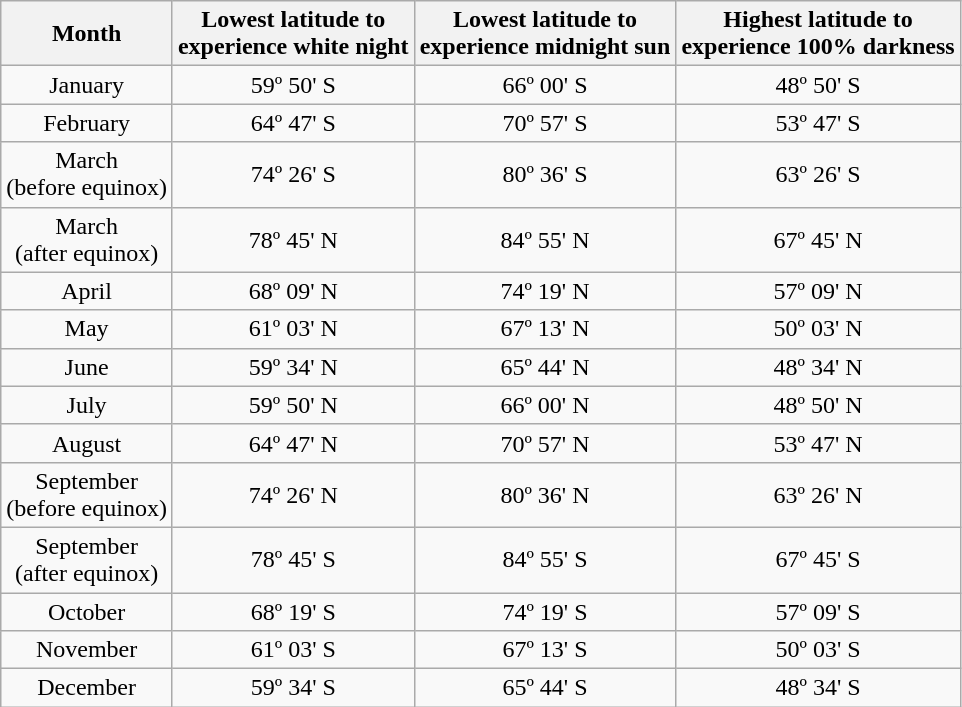<table class=wikitable>
<tr align=center>
<th>Month</th>
<th>Lowest latitude to<br>experience white night</th>
<th>Lowest latitude to<br>experience midnight sun</th>
<th>Highest latitude to<br>experience 100% darkness</th>
</tr>
<tr align=center>
<td>January</td>
<td>59º 50' S</td>
<td>66º 00' S</td>
<td>48º 50' S</td>
</tr>
<tr align=center>
<td>February</td>
<td>64º 47' S</td>
<td>70º 57' S</td>
<td>53º 47' S</td>
</tr>
<tr align=center>
<td>March<br>(before equinox)</td>
<td>74º 26' S</td>
<td>80º 36' S</td>
<td>63º 26' S</td>
</tr>
<tr align=center>
<td>March<br>(after equinox)</td>
<td>78º 45' N</td>
<td>84º 55' N</td>
<td>67º 45' N</td>
</tr>
<tr align=center>
<td>April</td>
<td>68º 09' N</td>
<td>74º 19' N</td>
<td>57º 09' N</td>
</tr>
<tr align=center>
<td>May</td>
<td>61º 03' N</td>
<td>67º 13' N</td>
<td>50º 03' N</td>
</tr>
<tr align=center>
<td>June</td>
<td>59º 34' N</td>
<td>65º 44' N</td>
<td>48º 34' N</td>
</tr>
<tr align=center>
<td>July</td>
<td>59º 50' N</td>
<td>66º 00' N</td>
<td>48º 50' N</td>
</tr>
<tr align=center>
<td>August</td>
<td>64º 47' N</td>
<td>70º 57' N</td>
<td>53º 47' N</td>
</tr>
<tr align=center>
<td>September<br>(before equinox)</td>
<td>74º 26' N</td>
<td>80º 36' N</td>
<td>63º 26' N</td>
</tr>
<tr align=center>
<td>September<br>(after equinox)</td>
<td>78º 45' S</td>
<td>84º 55' S</td>
<td>67º 45' S</td>
</tr>
<tr align=center>
<td>October</td>
<td>68º 19' S</td>
<td>74º 19' S</td>
<td>57º 09' S</td>
</tr>
<tr align=center>
<td>November</td>
<td>61º 03' S</td>
<td>67º 13' S</td>
<td>50º 03' S</td>
</tr>
<tr align=center>
<td>December</td>
<td>59º 34' S</td>
<td>65º 44' S</td>
<td>48º 34' S</td>
</tr>
</table>
